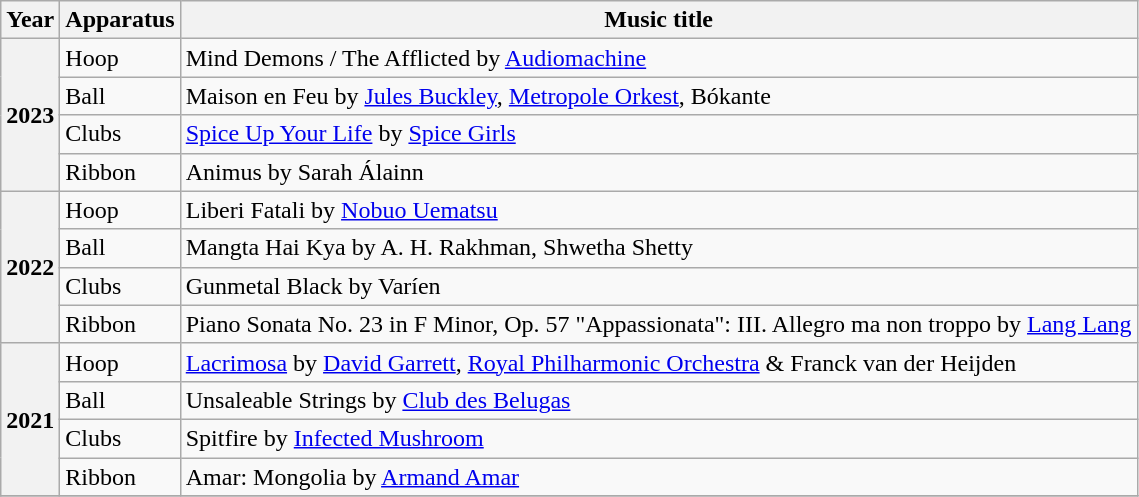<table class="wikitable plainrowheaders">
<tr>
<th scope=col>Year</th>
<th scope=col>Apparatus</th>
<th scope=col>Music title</th>
</tr>
<tr>
<th scope=row rowspan=4>2023</th>
<td>Hoop</td>
<td>Mind Demons / The Afflicted by <a href='#'>Audiomachine</a></td>
</tr>
<tr>
<td>Ball</td>
<td>Maison en Feu by <a href='#'>Jules Buckley</a>, <a href='#'>Metropole Orkest</a>, Bókante</td>
</tr>
<tr>
<td>Clubs</td>
<td><a href='#'>Spice Up Your Life</a> by <a href='#'>Spice Girls</a></td>
</tr>
<tr>
<td>Ribbon</td>
<td>Animus by Sarah Álainn</td>
</tr>
<tr>
<th scope=row rowspan=4>2022</th>
<td>Hoop</td>
<td>Liberi Fatali by <a href='#'>Nobuo Uematsu</a></td>
</tr>
<tr>
<td>Ball</td>
<td>Mangta Hai Kya by A. H. Rakhman, Shwetha Shetty</td>
</tr>
<tr>
<td>Clubs</td>
<td>Gunmetal Black by Varíen</td>
</tr>
<tr>
<td>Ribbon</td>
<td>Piano Sonata No. 23 in F Minor, Op. 57 "Appassionata": III. Allegro ma non troppo by <a href='#'>Lang Lang</a></td>
</tr>
<tr>
<th scope=row rowspan=4>2021</th>
<td>Hoop</td>
<td><a href='#'>Lacrimosa</a> by <a href='#'>David Garrett</a>, <a href='#'>Royal Philharmonic Orchestra</a> & Franck van der Heijden</td>
</tr>
<tr>
<td>Ball</td>
<td>Unsaleable Strings by <a href='#'>Club des Belugas</a></td>
</tr>
<tr>
<td>Clubs</td>
<td>Spitfire by <a href='#'>Infected Mushroom</a></td>
</tr>
<tr>
<td>Ribbon</td>
<td>Amar: Mongolia by <a href='#'>Armand Amar</a></td>
</tr>
<tr>
</tr>
</table>
